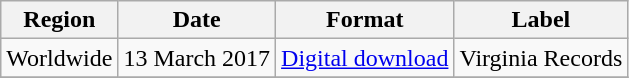<table class=wikitable>
<tr>
<th>Region</th>
<th>Date</th>
<th>Format</th>
<th>Label</th>
</tr>
<tr>
<td>Worldwide</td>
<td>13 March 2017</td>
<td><a href='#'>Digital download</a></td>
<td>Virginia Records</td>
</tr>
<tr>
</tr>
</table>
